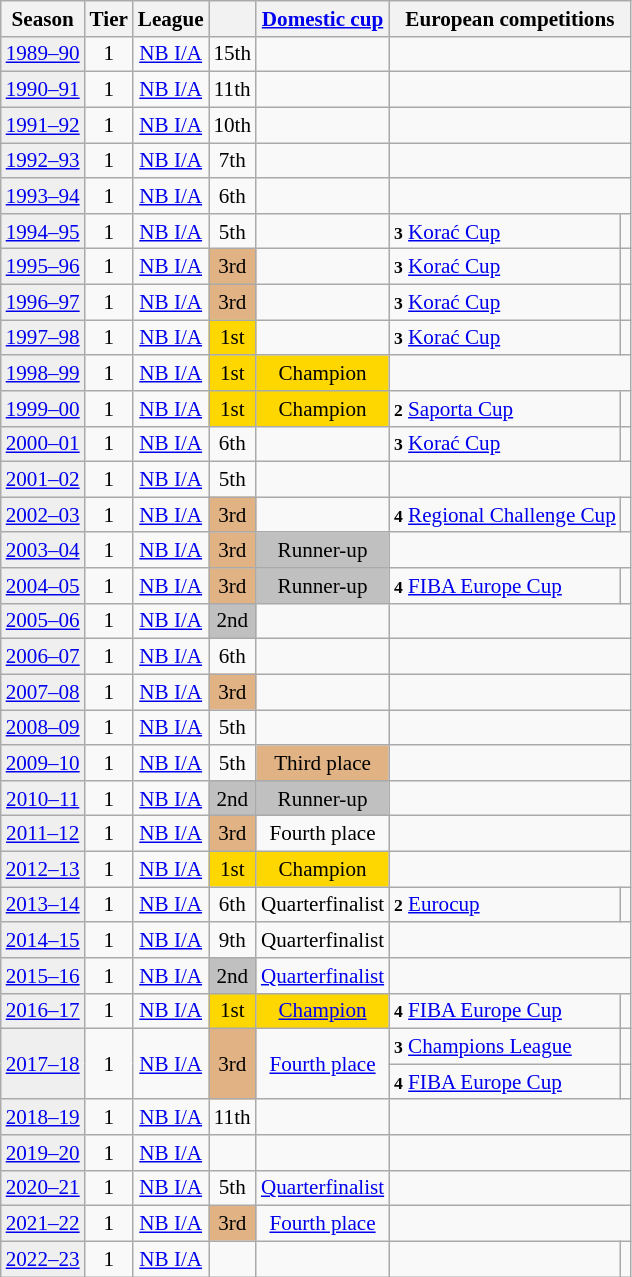<table class="wikitable" style="font-size:88%; text-align:center">
<tr bgcolor=>
<th>Season</th>
<th>Tier</th>
<th>League</th>
<th></th>
<th><a href='#'>Domestic cup</a></th>
<th colspan=2>European competitions</th>
</tr>
<tr>
<td style="background:#efefef;"><a href='#'>1989–90</a></td>
<td>1</td>
<td><a href='#'>NB I/A</a></td>
<td>15th</td>
<td></td>
<td colspan=2></td>
</tr>
<tr>
<td style="background:#efefef;"><a href='#'>1990–91</a></td>
<td>1</td>
<td><a href='#'>NB I/A</a></td>
<td>11th</td>
<td></td>
<td colspan=2></td>
</tr>
<tr>
<td style="background:#efefef;"><a href='#'>1991–92</a></td>
<td>1</td>
<td><a href='#'>NB I/A</a></td>
<td>10th</td>
<td></td>
<td colspan=2></td>
</tr>
<tr>
<td style="background:#efefef;"><a href='#'>1992–93</a></td>
<td>1</td>
<td><a href='#'>NB I/A</a></td>
<td>7th</td>
<td></td>
<td colspan=2></td>
</tr>
<tr>
<td style="background:#efefef;"><a href='#'>1993–94</a></td>
<td>1</td>
<td><a href='#'>NB I/A</a></td>
<td>6th</td>
<td></td>
<td colspan=2></td>
</tr>
<tr>
<td style="background:#efefef;"><a href='#'>1994–95</a></td>
<td>1</td>
<td><a href='#'>NB I/A</a></td>
<td>5th</td>
<td></td>
<td align=left><small><strong>3</strong></small> <a href='#'>Korać Cup</a></td>
<td></td>
</tr>
<tr>
<td style="background:#efefef;"><a href='#'>1995–96</a></td>
<td>1</td>
<td><a href='#'>NB I/A</a></td>
<td style="background:#e1b384">3rd</td>
<td></td>
<td align=left><small><strong>3</strong></small> <a href='#'>Korać Cup</a></td>
<td></td>
</tr>
<tr>
<td style="background:#efefef;"><a href='#'>1996–97</a></td>
<td>1</td>
<td><a href='#'>NB I/A</a></td>
<td style="background:#e1b384">3rd</td>
<td></td>
<td align=left><small><strong>3</strong></small> <a href='#'>Korać Cup</a></td>
<td></td>
</tr>
<tr>
<td style="background:#efefef;"><a href='#'>1997–98</a></td>
<td>1</td>
<td><a href='#'>NB I/A</a></td>
<td style="background:gold">1st</td>
<td></td>
<td align=left><small><strong>3</strong></small> <a href='#'>Korać Cup</a></td>
<td></td>
</tr>
<tr>
<td style="background:#efefef;"><a href='#'>1998–99</a></td>
<td>1</td>
<td><a href='#'>NB I/A</a></td>
<td style="background:gold">1st</td>
<td style="background:gold">Champion</td>
<td colspan=2></td>
</tr>
<tr>
<td style="background:#efefef;"><a href='#'>1999–00</a></td>
<td>1</td>
<td><a href='#'>NB I/A</a></td>
<td style="background:gold">1st</td>
<td style="background:gold">Champion</td>
<td align=left><small><strong>2</strong></small> <a href='#'>Saporta Cup</a></td>
<td></td>
</tr>
<tr>
<td style="background:#efefef;"><a href='#'>2000–01</a></td>
<td>1</td>
<td><a href='#'>NB I/A</a></td>
<td>6th</td>
<td></td>
<td align=left><small><strong>3</strong></small> <a href='#'>Korać Cup</a></td>
<td></td>
</tr>
<tr>
<td style="background:#efefef;"><a href='#'>2001–02</a></td>
<td>1</td>
<td><a href='#'>NB I/A</a></td>
<td>5th</td>
<td></td>
<td colspan=2></td>
</tr>
<tr>
<td style="background:#efefef;"><a href='#'>2002–03</a></td>
<td>1</td>
<td><a href='#'>NB I/A</a></td>
<td style="background:#e1b384">3rd</td>
<td></td>
<td align=left><small><strong>4</strong></small> <a href='#'>Regional Challenge Cup</a></td>
<td></td>
</tr>
<tr>
<td style="background:#efefef;"><a href='#'>2003–04</a></td>
<td>1</td>
<td><a href='#'>NB I/A</a></td>
<td style="background:#e1b384">3rd</td>
<td style="background:silver">Runner-up</td>
<td colspan=2></td>
</tr>
<tr>
<td style="background:#efefef;"><a href='#'>2004–05</a></td>
<td>1</td>
<td><a href='#'>NB I/A</a></td>
<td style="background:#e1b384">3rd</td>
<td style="background:silver">Runner-up</td>
<td align=left><small><strong>4</strong></small> <a href='#'>FIBA Europe Cup</a></td>
<td></td>
</tr>
<tr>
<td style="background:#efefef;"><a href='#'>2005–06</a></td>
<td>1</td>
<td><a href='#'>NB I/A</a></td>
<td style="background:silver">2nd</td>
<td></td>
<td colspan=2></td>
</tr>
<tr>
<td style="background:#efefef;"><a href='#'>2006–07</a></td>
<td>1</td>
<td><a href='#'>NB I/A</a></td>
<td>6th</td>
<td></td>
<td colspan=2></td>
</tr>
<tr>
<td style="background:#efefef;"><a href='#'>2007–08</a></td>
<td>1</td>
<td><a href='#'>NB I/A</a></td>
<td style="background:#e1b384">3rd</td>
<td></td>
<td colspan=2></td>
</tr>
<tr>
<td style="background:#efefef;"><a href='#'>2008–09</a></td>
<td>1</td>
<td><a href='#'>NB I/A</a></td>
<td>5th</td>
<td></td>
<td colspan=2></td>
</tr>
<tr>
<td style="background:#efefef;"><a href='#'>2009–10</a></td>
<td>1</td>
<td><a href='#'>NB I/A</a></td>
<td>5th</td>
<td style="background:#e1b384">Third place</td>
<td colspan=2></td>
</tr>
<tr>
<td style="background:#efefef;"><a href='#'>2010–11</a></td>
<td>1</td>
<td><a href='#'>NB I/A</a></td>
<td style="background:silver">2nd</td>
<td style="background:silver">Runner-up</td>
<td colspan=2></td>
</tr>
<tr>
<td style="background:#efefef;"><a href='#'>2011–12</a></td>
<td>1</td>
<td><a href='#'>NB I/A</a></td>
<td style="background:#e1b384">3rd</td>
<td>Fourth place</td>
<td colspan=2></td>
</tr>
<tr>
<td style="background:#efefef;"><a href='#'>2012–13</a></td>
<td>1</td>
<td><a href='#'>NB I/A</a></td>
<td style="background:gold">1st</td>
<td style="background:gold">Champion</td>
<td colspan=2></td>
</tr>
<tr>
<td style="background:#efefef;"><a href='#'>2013–14</a></td>
<td>1</td>
<td><a href='#'>NB I/A</a></td>
<td>6th</td>
<td>Quarterfinalist</td>
<td align=left><small><strong>2</strong></small> <a href='#'>Eurocup</a></td>
<td></td>
</tr>
<tr>
<td style="background:#efefef;"><a href='#'>2014–15</a></td>
<td>1</td>
<td><a href='#'>NB I/A</a></td>
<td>9th</td>
<td>Quarterfinalist</td>
<td colspan=2></td>
</tr>
<tr>
<td style="background:#efefef;"><a href='#'>2015–16</a></td>
<td>1</td>
<td><a href='#'>NB I/A</a></td>
<td style="background:silver">2nd</td>
<td><a href='#'>Quarterfinalist</a></td>
<td colspan=2></td>
</tr>
<tr>
<td style="background:#efefef;"><a href='#'>2016–17</a></td>
<td>1</td>
<td><a href='#'>NB I/A</a></td>
<td style="background:gold">1st</td>
<td style="background:gold"><a href='#'>Champion</a></td>
<td align=left><small><strong>4</strong></small> <a href='#'>FIBA Europe Cup</a></td>
<td></td>
</tr>
<tr>
<td rowspan=2 style="background:#efefef;"><a href='#'>2017–18</a></td>
<td rowspan=2>1</td>
<td rowspan=2><a href='#'>NB I/A</a></td>
<td rowspan=2 style="background:#e1b384">3rd</td>
<td rowspan=2><a href='#'>Fourth place</a></td>
<td align=left><small><strong>3</strong></small> <a href='#'>Champions League</a></td>
<td></td>
</tr>
<tr>
<td align=left><small><strong>4</strong></small> <a href='#'>FIBA Europe Cup</a></td>
<td></td>
</tr>
<tr>
<td style="background:#efefef;"><a href='#'>2018–19</a></td>
<td>1</td>
<td><a href='#'>NB I/A</a></td>
<td>11th</td>
<td></td>
<td colspan=2></td>
</tr>
<tr>
<td style="background:#efefef;"><a href='#'>2019–20</a></td>
<td>1</td>
<td><a href='#'>NB I/A</a></td>
<td></td>
<td></td>
<td colspan=2></td>
</tr>
<tr>
<td style="background:#efefef;"><a href='#'>2020–21</a></td>
<td>1</td>
<td><a href='#'>NB I/A</a></td>
<td>5th</td>
<td><a href='#'>Quarterfinalist</a></td>
<td colspan=2></td>
</tr>
<tr>
<td style="background:#efefef;"><a href='#'>2021–22</a></td>
<td>1</td>
<td><a href='#'>NB I/A</a></td>
<td style="background:#e1b384">3rd</td>
<td><a href='#'>Fourth place</a></td>
<td colspan=2></td>
</tr>
<tr>
<td style="background:#efefef;"><a href='#'>2022–23</a></td>
<td>1</td>
<td><a href='#'>NB I/A</a></td>
<td></td>
<td></td>
<td></td>
</tr>
</table>
